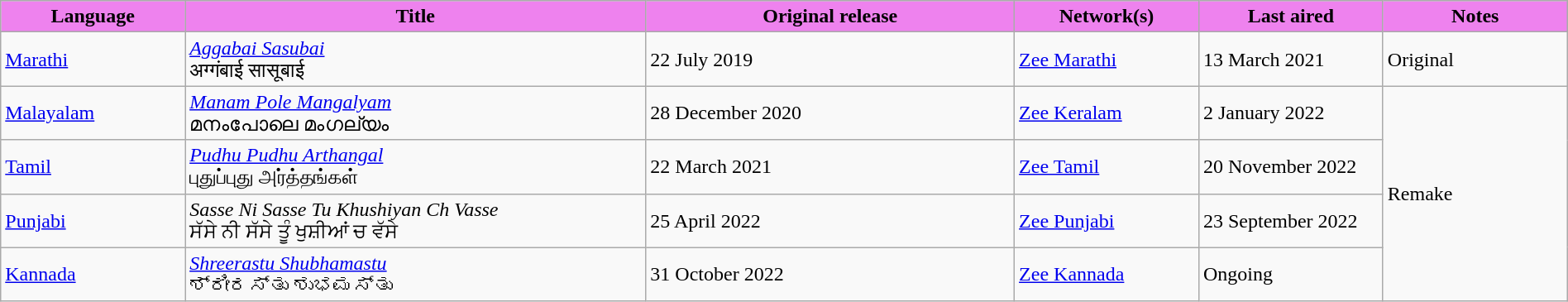<table class="wikitable" style="width: 100%; margin-right: 0;">
<tr>
<th style="background:Violet; width:10%;">Language</th>
<th style="background:Violet; width:25%;">Title</th>
<th style="background:Violet; width:20%;">Original release</th>
<th style="background:Violet; width:10%;">Network(s)</th>
<th style="background:Violet; width:10%;">Last aired</th>
<th style="background:Violet; width:10%;">Notes</th>
</tr>
<tr>
<td><a href='#'>Marathi</a></td>
<td><em><a href='#'>Aggabai Sasubai</a></em> <br> अग्गंबाई सासूबाई</td>
<td>22 July 2019</td>
<td><a href='#'>Zee Marathi</a></td>
<td>13 March 2021</td>
<td>Original</td>
</tr>
<tr>
<td><a href='#'>Malayalam</a></td>
<td><em><a href='#'>Manam Pole Mangalyam</a></em> <br> മനംപോലെ മംഗല്യം</td>
<td>28 December 2020</td>
<td><a href='#'>Zee Keralam</a></td>
<td>2 January 2022</td>
<td rowspan="4">Remake</td>
</tr>
<tr>
<td><a href='#'>Tamil</a></td>
<td><em><a href='#'>Pudhu Pudhu Arthangal</a></em> <br> புதுப்புது அர்த்தங்கள்</td>
<td>22 March 2021</td>
<td><a href='#'>Zee Tamil</a></td>
<td>20 November 2022</td>
</tr>
<tr>
<td><a href='#'>Punjabi</a></td>
<td><em>Sasse Ni Sasse Tu Khushiyan Ch Vasse</em> <br> ਸੱਸੇ ਨੀ ਸੱਸੇ ਤੂੰ ਖੁਸ਼ੀਆਂ ਚ ਵੱਸੇ</td>
<td>25 April 2022</td>
<td><a href='#'>Zee Punjabi</a></td>
<td>23 September 2022</td>
</tr>
<tr>
<td><a href='#'>Kannada</a></td>
<td><em><a href='#'>Shreerastu Shubhamastu</a></em> <br> ಶ್ರೀರಸ್ತು ಶುಭಮಸ್ತು</td>
<td>31 October 2022</td>
<td><a href='#'>Zee Kannada</a></td>
<td>Ongoing</td>
</tr>
</table>
